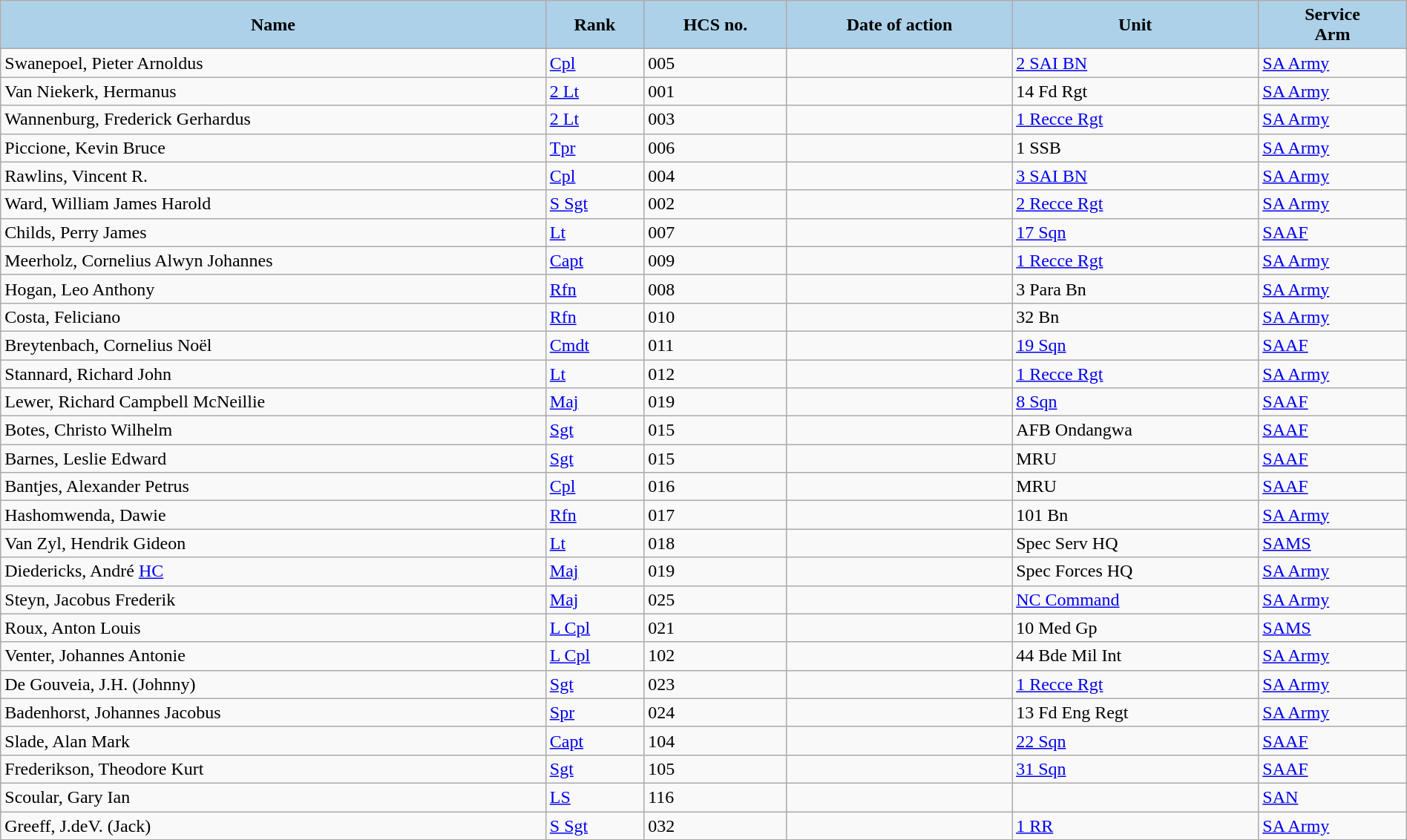<table class="wikitable sortable" style="width:100%;">
<tr>
<th scope="row"; style="background-color: #ACD1E9;">Name</th>
<th scope="row"; style="background-color: #ACD1E9;">Rank</th>
<th scope="row"; style="background-color: #ACD1E9;">HCS no.</th>
<th scope="row"; style="background-color: #ACD1E9;">Date of action</th>
<th scope="row"; style="background-color: #ACD1E9;">Unit</th>
<th scope="row"; style="background-color: #ACD1E9;">Service<br>Arm</th>
</tr>
<tr>
<td>Swanepoel, Pieter Arnoldus</td>
<td data-sort-value="16"><a href='#'>Cpl</a></td>
<td>005</td>
<td></td>
<td><a href='#'>2 SAI BN</a></td>
<td><a href='#'>SA Army</a></td>
</tr>
<tr>
<td>Van Niekerk, Hermanus</td>
<td data-sort-value="10"><a href='#'>2 Lt</a></td>
<td>001</td>
<td></td>
<td>14 Fd Rgt</td>
<td><a href='#'>SA Army</a></td>
</tr>
<tr>
<td>Wannenburg, Frederick Gerhardus </td>
<td data-sort-value="10"><a href='#'>2 Lt</a></td>
<td>003</td>
<td></td>
<td><a href='#'>1 Recce Rgt</a></td>
<td><a href='#'>SA Army</a></td>
</tr>
<tr>
<td>Piccione, Kevin Bruce</td>
<td data-sort-value="18"><a href='#'>Tpr</a></td>
<td>006</td>
<td></td>
<td>1 SSB</td>
<td><a href='#'>SA Army</a></td>
</tr>
<tr>
<td>Rawlins, Vincent R.</td>
<td data-sort-value="16"><a href='#'>Cpl</a></td>
<td>004</td>
<td></td>
<td><a href='#'>3 SAI BN</a></td>
<td><a href='#'>SA Army</a></td>
</tr>
<tr>
<td>Ward, William James Harold</td>
<td data-sort-value="14"><a href='#'>S Sgt</a></td>
<td>002</td>
<td></td>
<td><a href='#'>2 Recce Rgt</a></td>
<td><a href='#'>SA Army</a></td>
</tr>
<tr>
<td>Childs, Perry James</td>
<td data-sort-value="9"><a href='#'>Lt</a></td>
<td>007</td>
<td></td>
<td><a href='#'>17 Sqn</a></td>
<td><a href='#'>SAAF</a></td>
</tr>
<tr>
<td>Meerholz, Cornelius Alwyn Johannes</td>
<td data-sort-value="8"><a href='#'>Capt</a></td>
<td>009</td>
<td></td>
<td><a href='#'>1 Recce Rgt</a></td>
<td><a href='#'>SA Army</a></td>
</tr>
<tr>
<td>Hogan, Leo Anthony</td>
<td data-sort-value="18"><a href='#'>Rfn</a></td>
<td>008</td>
<td></td>
<td>3 Para Bn</td>
<td><a href='#'>SA Army</a></td>
</tr>
<tr>
<td>Costa, Feliciano </td>
<td data-sort-value="18"><a href='#'>Rfn</a></td>
<td>010</td>
<td></td>
<td>32 Bn</td>
<td><a href='#'>SA Army</a></td>
</tr>
<tr>
<td>Breytenbach, Cornelius Noël</td>
<td data-sort-value="6"><a href='#'>Cmdt</a></td>
<td>011</td>
<td></td>
<td><a href='#'>19 Sqn</a></td>
<td><a href='#'>SAAF</a></td>
</tr>
<tr>
<td>Stannard, Richard John </td>
<td data-sort-value="9"><a href='#'>Lt</a></td>
<td>012</td>
<td></td>
<td><a href='#'>1 Recce Rgt</a></td>
<td><a href='#'>SA Army</a></td>
</tr>
<tr>
<td>Lewer, Richard Campbell McNeillie </td>
<td data-sort-value="7"><a href='#'>Maj</a></td>
<td>019</td>
<td></td>
<td><a href='#'>8 Sqn</a></td>
<td><a href='#'>SAAF</a></td>
</tr>
<tr>
<td>Botes, Christo Wilhelm </td>
<td data-sort-value="15"><a href='#'>Sgt</a></td>
<td>015</td>
<td></td>
<td>AFB Ondangwa</td>
<td><a href='#'>SAAF</a></td>
</tr>
<tr>
<td>Barnes, Leslie Edward </td>
<td data-sort-value="15"><a href='#'>Sgt</a></td>
<td>015</td>
<td></td>
<td>MRU</td>
<td><a href='#'>SAAF</a></td>
</tr>
<tr>
<td>Bantjes, Alexander Petrus</td>
<td data-sort-value="16"><a href='#'>Cpl</a></td>
<td>016</td>
<td></td>
<td>MRU</td>
<td><a href='#'>SAAF</a></td>
</tr>
<tr>
<td>Hashomwenda, Dawie</td>
<td data-sort-value="18"><a href='#'>Rfn</a></td>
<td>017</td>
<td></td>
<td>101 Bn</td>
<td><a href='#'>SA Army</a></td>
</tr>
<tr>
<td>Van Zyl, Hendrik Gideon</td>
<td data-sort-value="9"><a href='#'>Lt</a></td>
<td>018</td>
<td></td>
<td>Spec Serv HQ</td>
<td><a href='#'>SAMS</a></td>
</tr>
<tr>
<td>Diedericks, André <a href='#'>HC</a></td>
<td data-sort-value="7"><a href='#'>Maj</a></td>
<td>019</td>
<td></td>
<td>Spec Forces HQ</td>
<td><a href='#'>SA Army</a></td>
</tr>
<tr>
<td>Steyn, Jacobus Frederik</td>
<td data-sort-value="7"><a href='#'>Maj</a></td>
<td>025</td>
<td></td>
<td><a href='#'>NC Command</a></td>
<td><a href='#'>SA Army</a></td>
</tr>
<tr>
<td>Roux, Anton Louis</td>
<td data-sort-value="17"><a href='#'>L Cpl</a></td>
<td>021</td>
<td></td>
<td>10 Med Gp</td>
<td><a href='#'>SAMS</a></td>
</tr>
<tr>
<td>Venter, Johannes Antonie</td>
<td data-sort-value="17"><a href='#'>L Cpl</a></td>
<td>102</td>
<td></td>
<td>44 Bde Mil Int</td>
<td><a href='#'>SA Army</a></td>
</tr>
<tr>
<td>De Gouveia, J.H. (Johnny)</td>
<td data-sort-value="15"><a href='#'>Sgt</a></td>
<td>023</td>
<td></td>
<td><a href='#'>1 Recce Rgt</a></td>
<td><a href='#'>SA Army</a></td>
</tr>
<tr>
<td>Badenhorst, Johannes Jacobus</td>
<td data-sort-value="18"><a href='#'>Spr</a></td>
<td>024</td>
<td></td>
<td>13 Fd Eng Regt</td>
<td><a href='#'>SA Army</a></td>
</tr>
<tr>
<td>Slade, Alan Mark</td>
<td data-sort-value="8"><a href='#'>Capt</a></td>
<td>104</td>
<td></td>
<td><a href='#'>22 Sqn</a></td>
<td><a href='#'>SAAF</a></td>
</tr>
<tr>
<td>Frederikson, Theodore Kurt</td>
<td data-sort-value="15"><a href='#'>Sgt</a></td>
<td>105</td>
<td></td>
<td><a href='#'>31 Sqn</a></td>
<td><a href='#'>SAAF</a></td>
</tr>
<tr>
<td>Scoular, Gary Ian </td>
<td data-sort-value="16"><a href='#'>LS</a></td>
<td>116</td>
<td></td>
<td></td>
<td><a href='#'>SAN</a></td>
</tr>
<tr>
<td>Greeff, J.deV. (Jack)</td>
<td data-sort-value="14"><a href='#'>S Sgt</a></td>
<td>032</td>
<td></td>
<td><a href='#'>1 RR</a></td>
<td><a href='#'>SA Army</a></td>
</tr>
<tr>
</tr>
</table>
